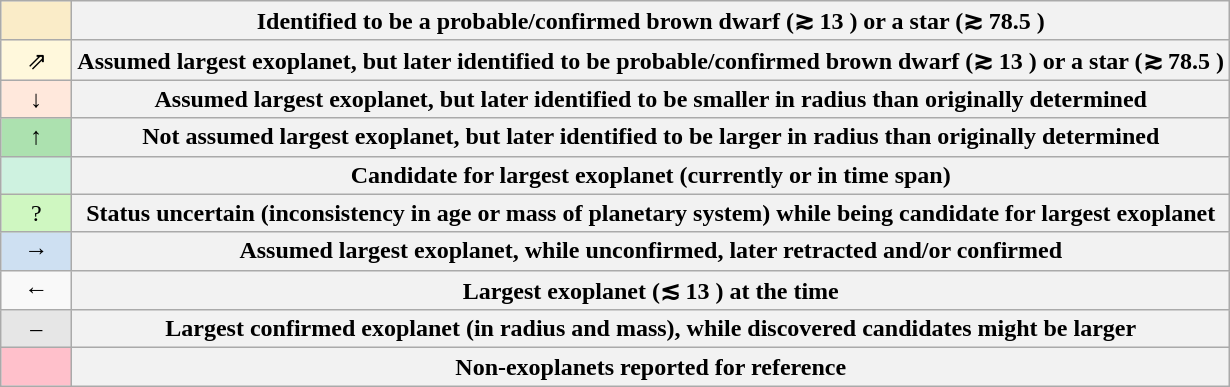<table class="wikitable" style="margin:0px 15px 0px 0px">
<tr>
<td bgcolor="#FAECC8" width="40px" style="text-align:center;"></td>
<th>Identified to be a probable/confirmed brown dwarf (≳ 13 ) or a star (≳ 78.5 )</th>
</tr>
<tr>
<td bgcolor="#FFF8DC" width="40px" style="text-align:center;">⇗</td>
<th>Assumed largest exoplanet, but later identified to be probable/confirmed brown dwarf (≳ 13 ) or a star (≳ 78.5 )</th>
</tr>
<tr>
<td bgcolor="#FFE8DC" width="40px" style="text-align:center;">↓</td>
<th>Assumed largest exoplanet, but later identified to be smaller in radius than originally determined</th>
</tr>
<tr>
<td bgcolor="#ACE1AF" width="40px" style="text-align:center;">↑</td>
<th>Not assumed largest exoplanet, but later identified to be larger in radius than originally determined</th>
</tr>
<tr>
<td bgcolor="#CEF2E0" width="40px" style="text-align:center;"></td>
<th>Candidate for largest exoplanet (currently or in time span)</th>
</tr>
<tr>
<td bgcolor="#CFF7C1" width="40px" style="text-align:center;">?</td>
<th>Status uncertain (inconsistency in age or mass of planetary system) while being candidate for largest exoplanet</th>
</tr>
<tr>
<td bgcolor="#CEE0F2" width="40px" style="text-align:center;">→</td>
<th>Assumed largest exoplanet, while unconfirmed, later retracted and/or confirmed</th>
</tr>
<tr>
<td style="text-align:center;">←</td>
<th>Largest exoplanet (≲ 13 ) at the time</th>
</tr>
<tr>
<td bgcolor="#e6e6e6" width="40px" style="text-align:center;">–</td>
<th>Largest confirmed exoplanet (in radius and mass), while discovered candidates might be larger</th>
</tr>
<tr>
<td bgcolor="pink" width="40px" style="text-align:center;"></td>
<th>Non-exoplanets reported for reference</th>
</tr>
</table>
